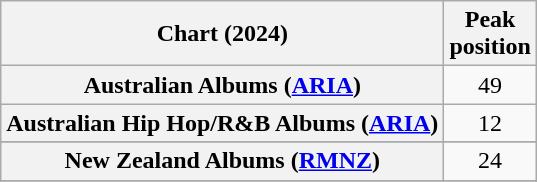<table class="wikitable sortable plainrowheaders" style="text-align:center">
<tr>
<th scope="col">Chart (2024)</th>
<th scope="col">Peak<br>position</th>
</tr>
<tr>
<th scope="row">Australian Albums (<a href='#'>ARIA</a>)</th>
<td>49</td>
</tr>
<tr>
<th scope="row">Australian Hip Hop/R&B Albums (<a href='#'>ARIA</a>)</th>
<td>12</td>
</tr>
<tr>
</tr>
<tr>
</tr>
<tr>
</tr>
<tr>
<th scope="row">New Zealand Albums (<a href='#'>RMNZ</a>)</th>
<td>24</td>
</tr>
<tr>
</tr>
<tr>
</tr>
<tr>
</tr>
<tr>
</tr>
</table>
